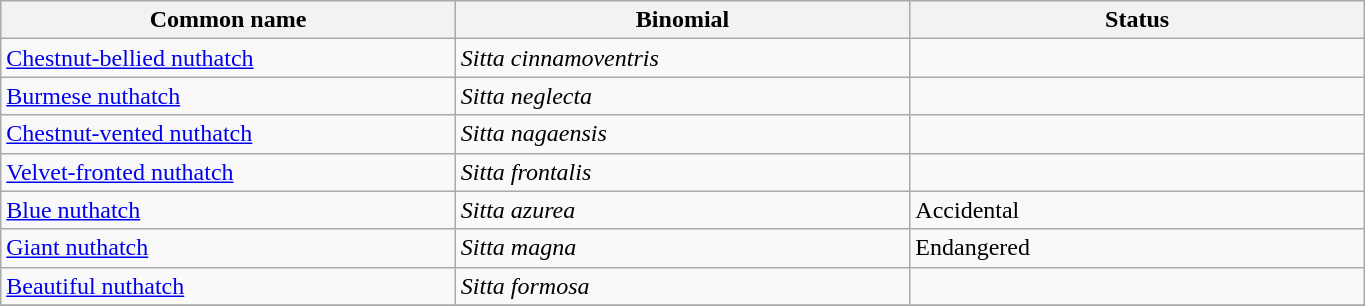<table width=72% class="wikitable">
<tr>
<th width=24%>Common name</th>
<th width=24%>Binomial</th>
<th width=24%>Status</th>
</tr>
<tr>
<td><a href='#'>Chestnut-bellied nuthatch</a></td>
<td><em>Sitta cinnamoventris</em></td>
<td></td>
</tr>
<tr>
<td><a href='#'>Burmese nuthatch</a></td>
<td><em>Sitta neglecta</em></td>
<td></td>
</tr>
<tr>
<td><a href='#'>Chestnut-vented nuthatch</a></td>
<td><em>Sitta nagaensis</em></td>
<td></td>
</tr>
<tr>
<td><a href='#'>Velvet-fronted nuthatch</a></td>
<td><em>Sitta frontalis</em></td>
<td></td>
</tr>
<tr>
<td><a href='#'>Blue nuthatch</a></td>
<td><em>Sitta azurea</em></td>
<td>Accidental</td>
</tr>
<tr>
<td><a href='#'>Giant nuthatch</a></td>
<td><em>Sitta magna</em></td>
<td>Endangered</td>
</tr>
<tr>
<td><a href='#'>Beautiful nuthatch</a></td>
<td><em>Sitta formosa</em></td>
<td></td>
</tr>
<tr>
</tr>
</table>
